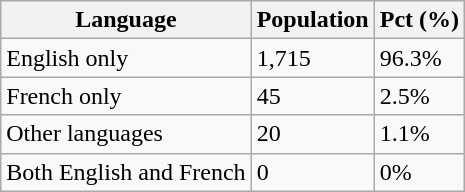<table class="wikitable">
<tr>
<th>Language</th>
<th>Population</th>
<th>Pct (%)</th>
</tr>
<tr>
<td>English only</td>
<td>1,715</td>
<td>96.3%</td>
</tr>
<tr>
<td>French only</td>
<td>45</td>
<td>2.5%</td>
</tr>
<tr>
<td>Other languages</td>
<td>20</td>
<td>1.1%</td>
</tr>
<tr>
<td>Both English and French</td>
<td>0</td>
<td>0%</td>
</tr>
</table>
